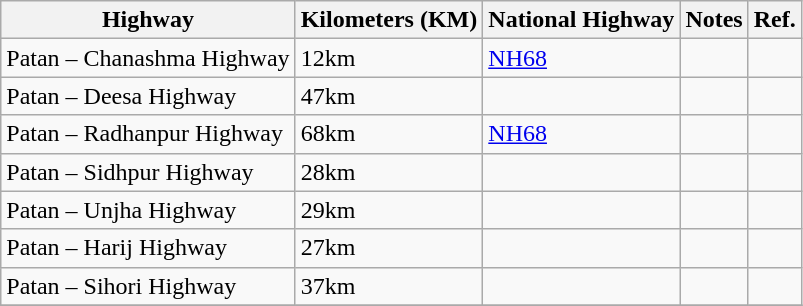<table class="wikitable sortable">
<tr>
<th>Highway</th>
<th>Kilometers (KM)</th>
<th>National Highway</th>
<th>Notes</th>
<th>Ref.</th>
</tr>
<tr>
<td>Patan – Chanashma Highway</td>
<td>12km</td>
<td><a href='#'>NH68</a></td>
<td></td>
<td></td>
</tr>
<tr>
<td>Patan – Deesa Highway</td>
<td>47km</td>
<td></td>
<td></td>
<td></td>
</tr>
<tr>
<td>Patan – Radhanpur Highway</td>
<td>68km</td>
<td><a href='#'>NH68</a></td>
<td></td>
<td></td>
</tr>
<tr>
<td>Patan – Sidhpur Highway</td>
<td>28km</td>
<td></td>
<td></td>
<td></td>
</tr>
<tr>
<td>Patan – Unjha Highway</td>
<td>29km</td>
<td></td>
<td></td>
<td></td>
</tr>
<tr>
<td>Patan – Harij Highway</td>
<td>27km</td>
<td></td>
<td></td>
<td></td>
</tr>
<tr>
<td>Patan – Sihori Highway</td>
<td>37km</td>
<td></td>
<td></td>
<td></td>
</tr>
<tr>
</tr>
</table>
